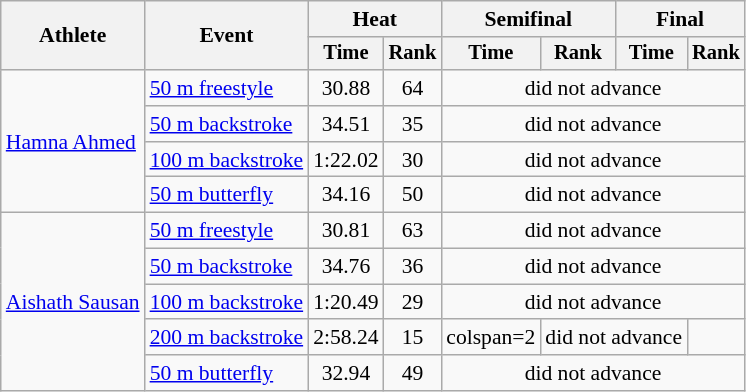<table class=wikitable style=font-size:90%>
<tr>
<th rowspan=2>Athlete</th>
<th rowspan=2>Event</th>
<th colspan=2>Heat</th>
<th colspan=2>Semifinal</th>
<th colspan=2>Final</th>
</tr>
<tr style=font-size:95%>
<th>Time</th>
<th>Rank</th>
<th>Time</th>
<th>Rank</th>
<th>Time</th>
<th>Rank</th>
</tr>
<tr align=center>
<td align=left rowspan=4><a href='#'>Hamna Ahmed</a></td>
<td align=left rowspan="1"><a href='#'>50 m freestyle</a></td>
<td>30.88</td>
<td>64</td>
<td colspan=4>did not advance</td>
</tr>
<tr align=center>
<td align=left rowspan="1"><a href='#'>50 m backstroke</a></td>
<td>34.51</td>
<td>35</td>
<td colspan=4>did not advance</td>
</tr>
<tr align=center>
<td align=left rowspan="1"><a href='#'>100 m backstroke</a></td>
<td>1:22.02</td>
<td>30</td>
<td colspan=4>did not advance</td>
</tr>
<tr align=center>
<td align=left rowspan="1"><a href='#'>50 m butterfly</a></td>
<td>34.16</td>
<td>50</td>
<td colspan=4>did not advance</td>
</tr>
<tr align=center>
<td align=left rowspan=5><a href='#'>Aishath Sausan</a></td>
<td align=left rowspan="1"><a href='#'>50 m freestyle</a></td>
<td>30.81</td>
<td>63</td>
<td colspan=4>did not advance</td>
</tr>
<tr align=center>
<td align=left rowspan="1"><a href='#'>50 m backstroke</a></td>
<td>34.76</td>
<td>36</td>
<td colspan=4>did not advance</td>
</tr>
<tr align=center>
<td align=left rowspan="1"><a href='#'>100 m backstroke</a></td>
<td>1:20.49</td>
<td>29</td>
<td colspan=4>did not advance</td>
</tr>
<tr align=center>
<td align=left rowspan="1"><a href='#'>200 m backstroke</a></td>
<td>2:58.24</td>
<td>15</td>
<td>colspan=2 </td>
<td colspan=2>did not advance</td>
</tr>
<tr align=center>
<td align=left rowspan="1"><a href='#'>50 m butterfly</a></td>
<td>32.94</td>
<td>49</td>
<td colspan=4>did not advance</td>
</tr>
</table>
